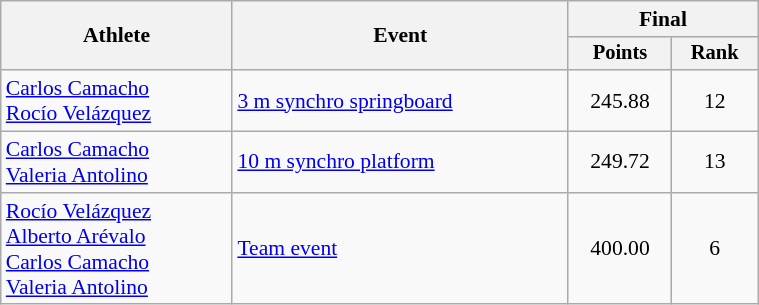<table class=wikitable style="font-size:90%; width:40%;">
<tr>
<th rowspan="2">Athlete</th>
<th rowspan="2">Event</th>
<th colspan="2">Final</th>
</tr>
<tr style="font-size:95%">
<th>Points</th>
<th>Rank</th>
</tr>
<tr align=center>
<td align=left><a href='#'>Carlos Camacho</a><br> <a href='#'>Rocío Velázquez</a></td>
<td align=left><a href='#'>3 m synchro springboard</a></td>
<td>245.88</td>
<td>12</td>
</tr>
<tr align=center>
<td align=left><a href='#'>Carlos Camacho</a><br> <a href='#'>Valeria Antolino</a></td>
<td align=left><a href='#'>10 m synchro platform</a></td>
<td>249.72</td>
<td>13</td>
</tr>
<tr align=center>
<td align=left><a href='#'>Rocío Velázquez</a><br> <a href='#'>Alberto Arévalo</a><br> <a href='#'>Carlos Camacho</a><br> <a href='#'>Valeria Antolino</a></td>
<td align=left><a href='#'>Team event</a></td>
<td>400.00</td>
<td>6</td>
</tr>
</table>
